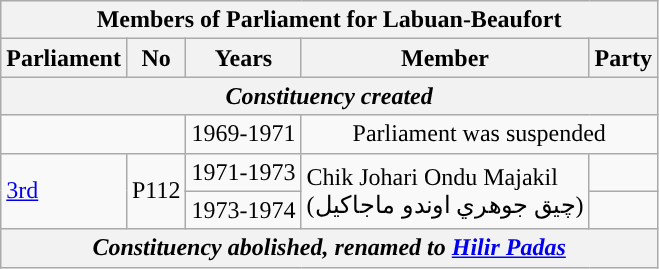<table class=wikitable>
<tr>
<th colspan="5">Members of Parliament for Labuan-Beaufort</th>
</tr>
<tr>
<th>Parliament</th>
<th>No</th>
<th>Years</th>
<th>Member</th>
<th>Party</th>
</tr>
<tr>
<th colspan="5" align="center"><em>Constituency created</em></th>
</tr>
<tr>
<td colspan="2"></td>
<td>1969-1971</td>
<td colspan=2 align=center>Parliament was suspended</td>
</tr>
<tr>
<td rowspan=2><a href='#'>3rd</a></td>
<td rowspan="2">P112</td>
<td>1971-1973</td>
<td rowspan=2>Chik Johari Ondu Majakil <br> (چيق جوهري اوندو ماجاكيل)</td>
<td><a href='#'></a></td>
</tr>
<tr>
<td>1973-1974</td>
<td></td>
</tr>
<tr>
<th colspan="5" align="center"><em>Constituency abolished, renamed to <a href='#'>Hilir Padas</a></em></th>
</tr>
</table>
